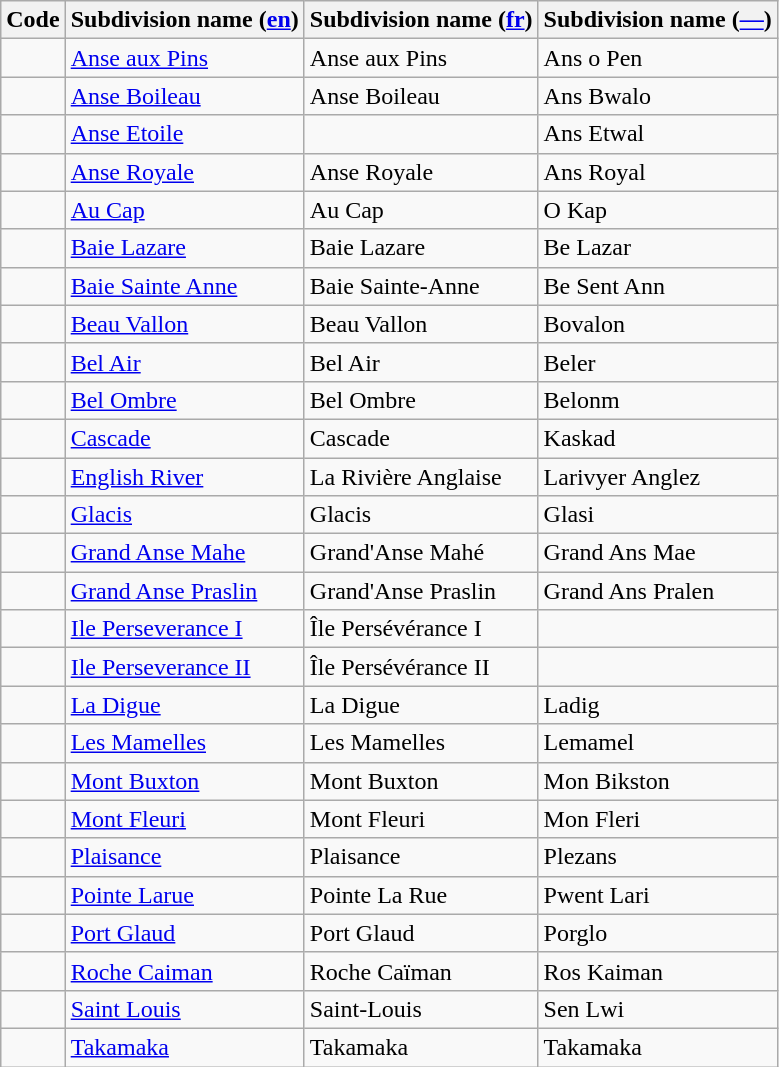<table class="wikitable sortable">
<tr>
<th>Code</th>
<th>Subdivision name (<a href='#'>en</a>)</th>
<th>Subdivision name (<a href='#'>fr</a>)</th>
<th>Subdivision name (<a href='#'>—</a>)</th>
</tr>
<tr>
<td></td>
<td><a href='#'>Anse aux Pins</a></td>
<td>Anse aux Pins</td>
<td>Ans o Pen</td>
</tr>
<tr>
<td></td>
<td><a href='#'>Anse Boileau</a></td>
<td>Anse Boileau</td>
<td>Ans Bwalo</td>
</tr>
<tr>
<td></td>
<td><a href='#'>Anse Etoile</a></td>
<td></td>
<td>Ans Etwal</td>
</tr>
<tr>
<td></td>
<td><a href='#'>Anse Royale</a></td>
<td>Anse Royale</td>
<td>Ans Royal</td>
</tr>
<tr>
<td></td>
<td><a href='#'>Au Cap</a></td>
<td>Au Cap</td>
<td>O Kap</td>
</tr>
<tr>
<td></td>
<td><a href='#'>Baie Lazare</a></td>
<td>Baie Lazare</td>
<td>Be Lazar</td>
</tr>
<tr>
<td></td>
<td><a href='#'>Baie Sainte Anne</a></td>
<td>Baie Sainte-Anne</td>
<td>Be Sent Ann</td>
</tr>
<tr>
<td></td>
<td><a href='#'>Beau Vallon</a></td>
<td>Beau Vallon</td>
<td>Bovalon</td>
</tr>
<tr>
<td></td>
<td><a href='#'>Bel Air</a></td>
<td>Bel Air</td>
<td>Beler</td>
</tr>
<tr>
<td></td>
<td><a href='#'>Bel Ombre</a></td>
<td>Bel Ombre</td>
<td>Belonm</td>
</tr>
<tr>
<td></td>
<td><a href='#'>Cascade</a></td>
<td>Cascade</td>
<td>Kaskad</td>
</tr>
<tr>
<td></td>
<td><a href='#'>English River</a></td>
<td>La Rivière Anglaise</td>
<td>Larivyer Anglez</td>
</tr>
<tr>
<td></td>
<td><a href='#'>Glacis</a></td>
<td>Glacis</td>
<td>Glasi</td>
</tr>
<tr>
<td></td>
<td><a href='#'>Grand Anse Mahe</a></td>
<td>Grand'Anse Mahé</td>
<td>Grand Ans Mae</td>
</tr>
<tr>
<td></td>
<td><a href='#'>Grand Anse Praslin</a></td>
<td>Grand'Anse Praslin</td>
<td>Grand Ans Pralen</td>
</tr>
<tr>
<td></td>
<td><a href='#'>Ile Perseverance I</a></td>
<td>Île Persévérance I</td>
<td></td>
</tr>
<tr>
<td></td>
<td><a href='#'>Ile Perseverance II</a></td>
<td>Île Persévérance II</td>
<td></td>
</tr>
<tr>
<td></td>
<td><a href='#'>La Digue</a></td>
<td>La Digue</td>
<td>Ladig</td>
</tr>
<tr>
<td></td>
<td><a href='#'>Les Mamelles</a></td>
<td>Les Mamelles</td>
<td>Lemamel</td>
</tr>
<tr>
<td></td>
<td><a href='#'>Mont Buxton</a></td>
<td>Mont Buxton</td>
<td>Mon Bikston</td>
</tr>
<tr>
<td></td>
<td><a href='#'>Mont Fleuri</a></td>
<td>Mont Fleuri</td>
<td>Mon Fleri</td>
</tr>
<tr>
<td></td>
<td><a href='#'>Plaisance</a></td>
<td>Plaisance</td>
<td>Plezans</td>
</tr>
<tr>
<td></td>
<td><a href='#'>Pointe Larue</a></td>
<td>Pointe La Rue</td>
<td>Pwent Lari</td>
</tr>
<tr>
<td></td>
<td><a href='#'>Port Glaud</a></td>
<td>Port Glaud</td>
<td>Porglo</td>
</tr>
<tr>
<td></td>
<td><a href='#'>Roche Caiman</a></td>
<td>Roche Caïman</td>
<td>Ros Kaiman</td>
</tr>
<tr>
<td></td>
<td><a href='#'>Saint Louis</a></td>
<td>Saint-Louis</td>
<td>Sen Lwi</td>
</tr>
<tr>
<td></td>
<td><a href='#'>Takamaka</a></td>
<td>Takamaka</td>
<td>Takamaka</td>
</tr>
</table>
